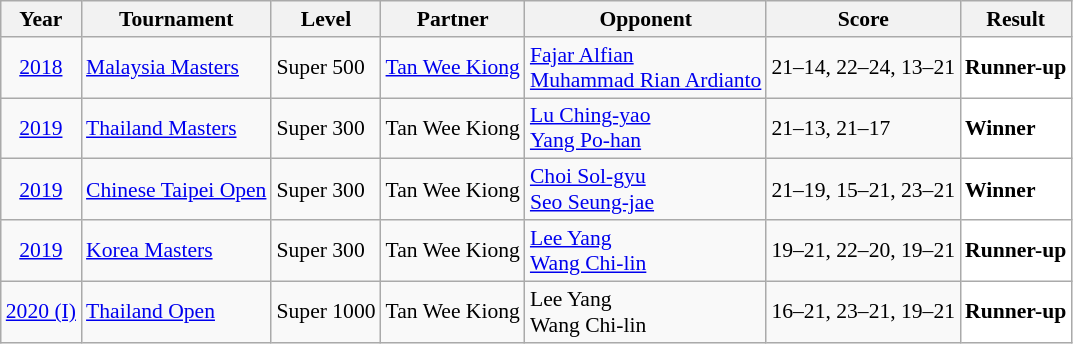<table class="sortable wikitable" style="font-size: 90%;">
<tr>
<th>Year</th>
<th>Tournament</th>
<th>Level</th>
<th>Partner</th>
<th>Opponent</th>
<th>Score</th>
<th>Result</th>
</tr>
<tr>
<td align="center"><a href='#'>2018</a></td>
<td align="left"><a href='#'>Malaysia Masters</a></td>
<td align="left">Super 500</td>
<td align="left"> <a href='#'>Tan Wee Kiong</a></td>
<td align="left"> <a href='#'>Fajar Alfian</a> <br>  <a href='#'>Muhammad Rian Ardianto</a></td>
<td align="left">21–14, 22–24, 13–21</td>
<td style="text-align:left; background:white"> <strong>Runner-up</strong></td>
</tr>
<tr>
<td align="center"><a href='#'>2019</a></td>
<td align="left"><a href='#'>Thailand Masters</a></td>
<td align="left">Super 300</td>
<td align="left"> Tan Wee Kiong</td>
<td align="left"> <a href='#'>Lu Ching-yao</a> <br>  <a href='#'>Yang Po-han</a></td>
<td align="left">21–13, 21–17</td>
<td style="text-align:left; background:white"> <strong>Winner</strong></td>
</tr>
<tr>
<td align="center"><a href='#'>2019</a></td>
<td align="left"><a href='#'>Chinese Taipei Open</a></td>
<td align="left">Super 300</td>
<td align="left"> Tan Wee Kiong</td>
<td align="left"> <a href='#'>Choi Sol-gyu</a> <br>  <a href='#'>Seo Seung-jae</a></td>
<td align="left">21–19, 15–21, 23–21</td>
<td style="text-align:left; background:white"> <strong>Winner</strong></td>
</tr>
<tr>
<td align="center"><a href='#'>2019</a></td>
<td align="left"><a href='#'>Korea Masters</a></td>
<td align="left">Super 300</td>
<td align="left"> Tan Wee Kiong</td>
<td align="left"> <a href='#'>Lee Yang</a> <br>  <a href='#'>Wang Chi-lin</a></td>
<td align="left">19–21, 22–20, 19–21</td>
<td style="text-align:left; background:white"> <strong>Runner-up</strong></td>
</tr>
<tr>
<td align="center"><a href='#'>2020 (I)</a></td>
<td align="left"><a href='#'>Thailand Open</a></td>
<td align="left">Super 1000</td>
<td align="left"> Tan Wee Kiong</td>
<td align="left"> Lee Yang <br>  Wang Chi-lin</td>
<td align="left">16–21, 23–21, 19–21</td>
<td style="text-align:left; background:white"> <strong>Runner-up</strong></td>
</tr>
</table>
